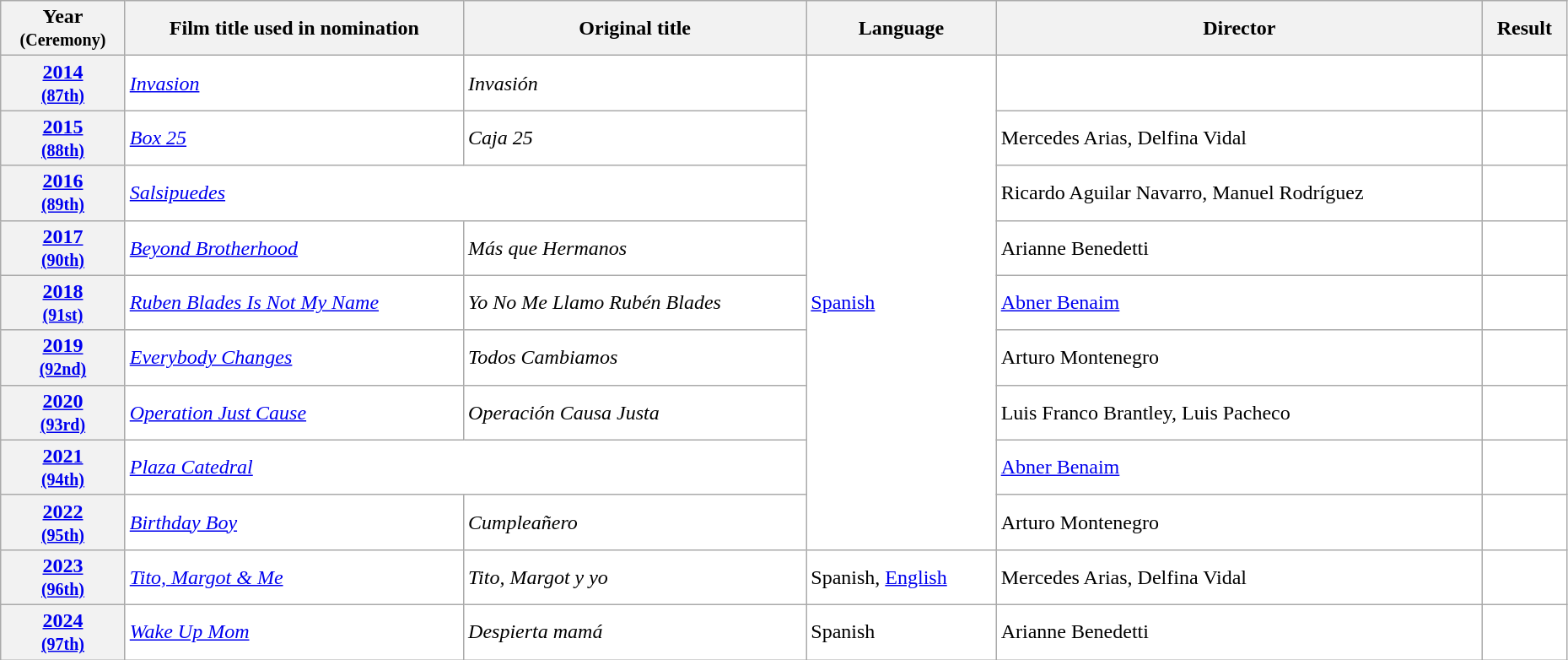<table class="wikitable sortable" width="98%" style="background:#ffffff;">
<tr>
<th>Year<br><small>(Ceremony)</small></th>
<th>Film title used in nomination</th>
<th>Original title</th>
<th>Language</th>
<th>Director</th>
<th>Result</th>
</tr>
<tr>
<th align="center"><a href='#'>2014</a><br><small><a href='#'>(87th)</a></small></th>
<td><em><a href='#'>Invasion</a></em></td>
<td><em>Invasión</em></td>
<td rowspan="9"><a href='#'>Spanish</a></td>
<td></td>
<td></td>
</tr>
<tr>
<th align="center"><a href='#'>2015</a><br><small><a href='#'>(88th)</a></small></th>
<td><em><a href='#'>Box 25</a></em></td>
<td><em>Caja 25</em></td>
<td>Mercedes Arias, Delfina Vidal</td>
<td></td>
</tr>
<tr>
<th align="center"><a href='#'>2016</a><br><small><a href='#'>(89th)</a></small></th>
<td colspan="2"><em><a href='#'>Salsipuedes</a></em></td>
<td>Ricardo Aguilar Navarro, Manuel Rodríguez</td>
<td></td>
</tr>
<tr>
<th align="center"><a href='#'>2017</a><br><small><a href='#'>(90th)</a></small></th>
<td><em><a href='#'>Beyond Brotherhood</a></em></td>
<td><em>Más que Hermanos</em></td>
<td>Arianne Benedetti</td>
<td></td>
</tr>
<tr>
<th align="center"><a href='#'>2018</a><br><small><a href='#'>(91st)</a></small></th>
<td><em><a href='#'>Ruben Blades Is Not My Name</a></em></td>
<td><em>Yo No Me Llamo Rubén Blades</em></td>
<td><a href='#'>Abner Benaim</a></td>
<td></td>
</tr>
<tr>
<th align="center"><a href='#'>2019</a><br><small><a href='#'>(92nd)</a></small></th>
<td><em><a href='#'>Everybody Changes</a></em></td>
<td><em>Todos Cambiamos</em></td>
<td>Arturo Montenegro</td>
<td></td>
</tr>
<tr>
<th align="center"><a href='#'>2020</a><br><small><a href='#'>(93rd)</a></small></th>
<td><em><a href='#'>Operation Just Cause</a></em></td>
<td><em>Operación Causa Justa</em></td>
<td>Luis Franco Brantley, Luis Pacheco</td>
<td></td>
</tr>
<tr>
<th align="center"><a href='#'>2021</a><br><small><a href='#'>(94th)</a></small></th>
<td colspan="2"><em><a href='#'>Plaza Catedral</a></em></td>
<td><a href='#'>Abner Benaim</a></td>
<td></td>
</tr>
<tr>
<th align="center"><a href='#'>2022</a><br><small><a href='#'>(95th)</a></small></th>
<td><em><a href='#'>Birthday Boy</a></em></td>
<td><em>Cumpleañero</em></td>
<td>Arturo Montenegro</td>
<td></td>
</tr>
<tr>
<th align="center"><a href='#'>2023</a><br><small><a href='#'>(96th)</a></small></th>
<td><em><a href='#'>Tito, Margot & Me</a></em></td>
<td><em>Tito, Margot y yo</em></td>
<td>Spanish, <a href='#'>English</a></td>
<td>Mercedes Arias, Delfina Vidal</td>
<td></td>
</tr>
<tr>
<th><a href='#'>2024</a><br><small><a href='#'>(97th)</a></small></th>
<td><em><a href='#'>Wake Up Mom</a></em></td>
<td><em>Despierta mamá</em></td>
<td>Spanish</td>
<td>Arianne Benedetti</td>
<td></td>
</tr>
</table>
